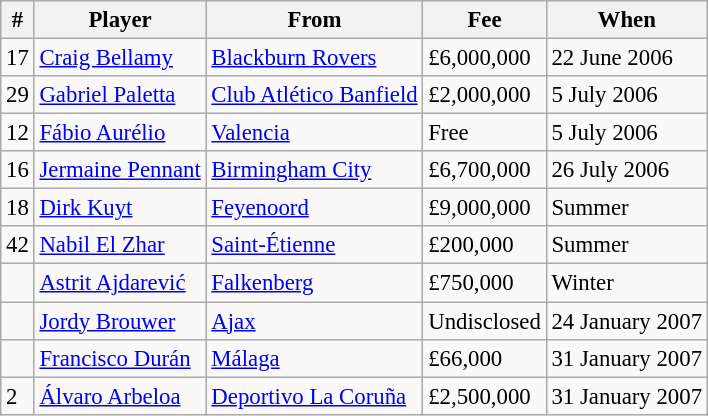<table class="wikitable" style="text-align:center; font-size:95%; text-align:left">
<tr>
<th>#</th>
<th>Player</th>
<th>From</th>
<th>Fee</th>
<th>When</th>
</tr>
<tr>
<td>17</td>
<td> <a href='#'>Craig Bellamy</a></td>
<td> <a href='#'>Blackburn Rovers</a></td>
<td>£6,000,000</td>
<td>22 June 2006</td>
</tr>
<tr>
<td>29</td>
<td> <a href='#'>Gabriel Paletta</a></td>
<td> <a href='#'>Club Atlético Banfield</a></td>
<td>£2,000,000</td>
<td>5 July 2006</td>
</tr>
<tr>
<td>12</td>
<td> <a href='#'>Fábio Aurélio</a></td>
<td> <a href='#'>Valencia</a></td>
<td>Free</td>
<td>5 July 2006</td>
</tr>
<tr>
<td>16</td>
<td> <a href='#'>Jermaine Pennant</a></td>
<td> <a href='#'>Birmingham City</a></td>
<td>£6,700,000</td>
<td>26 July 2006</td>
</tr>
<tr>
<td>18</td>
<td> <a href='#'>Dirk Kuyt</a></td>
<td> <a href='#'>Feyenoord</a></td>
<td>£9,000,000</td>
<td>Summer</td>
</tr>
<tr>
<td>42</td>
<td> <a href='#'>Nabil El Zhar</a></td>
<td> <a href='#'>Saint-Étienne</a></td>
<td>£200,000</td>
<td>Summer</td>
</tr>
<tr>
<td></td>
<td> <a href='#'>Astrit Ajdarević</a></td>
<td> <a href='#'>Falkenberg</a></td>
<td>£750,000</td>
<td>Winter</td>
</tr>
<tr>
<td></td>
<td> <a href='#'>Jordy Brouwer</a></td>
<td> <a href='#'>Ajax</a></td>
<td>Undisclosed</td>
<td>24 January 2007</td>
</tr>
<tr>
<td></td>
<td> <a href='#'>Francisco Durán</a></td>
<td> <a href='#'>Málaga</a></td>
<td>£66,000</td>
<td>31 January 2007</td>
</tr>
<tr>
<td>2</td>
<td> <a href='#'>Álvaro Arbeloa</a></td>
<td> <a href='#'>Deportivo La Coruña</a></td>
<td>£2,500,000</td>
<td>31 January 2007</td>
</tr>
</table>
